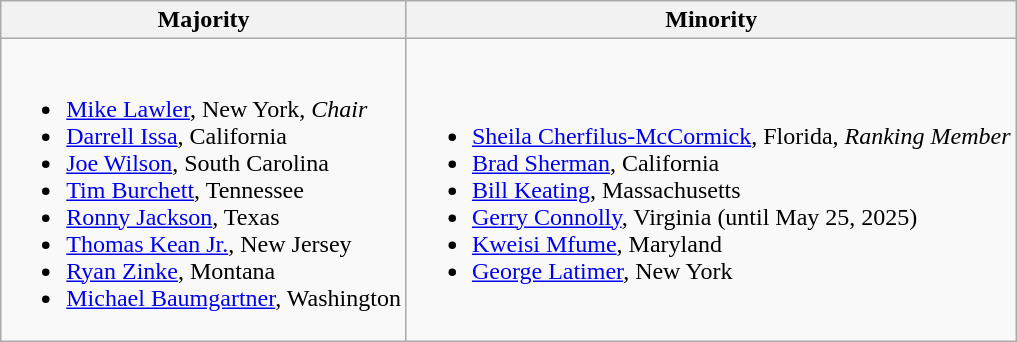<table class=wikitable>
<tr>
<th>Majority</th>
<th>Minority</th>
</tr>
<tr>
<td><br><ul><li><a href='#'>Mike Lawler</a>, New York, <em>Chair</em></li><li><a href='#'>Darrell Issa</a>, California</li><li><a href='#'>Joe Wilson</a>, South Carolina</li><li><a href='#'>Tim Burchett</a>, Tennessee</li><li><a href='#'>Ronny Jackson</a>, Texas</li><li><a href='#'>Thomas Kean Jr.</a>, New Jersey</li><li><a href='#'>Ryan Zinke</a>, Montana</li><li><a href='#'>Michael Baumgartner</a>, Washington</li></ul></td>
<td><br><ul><li><a href='#'>Sheila Cherfilus-McCormick</a>, Florida, <em>Ranking Member</em></li><li><a href='#'>Brad Sherman</a>, California</li><li><a href='#'>Bill Keating</a>, Massachusetts</li><li><a href='#'>Gerry Connolly</a>, Virginia (until May 25, 2025)</li><li><a href='#'>Kweisi Mfume</a>, Maryland</li><li><a href='#'>George Latimer</a>, New York</li></ul></td>
</tr>
</table>
